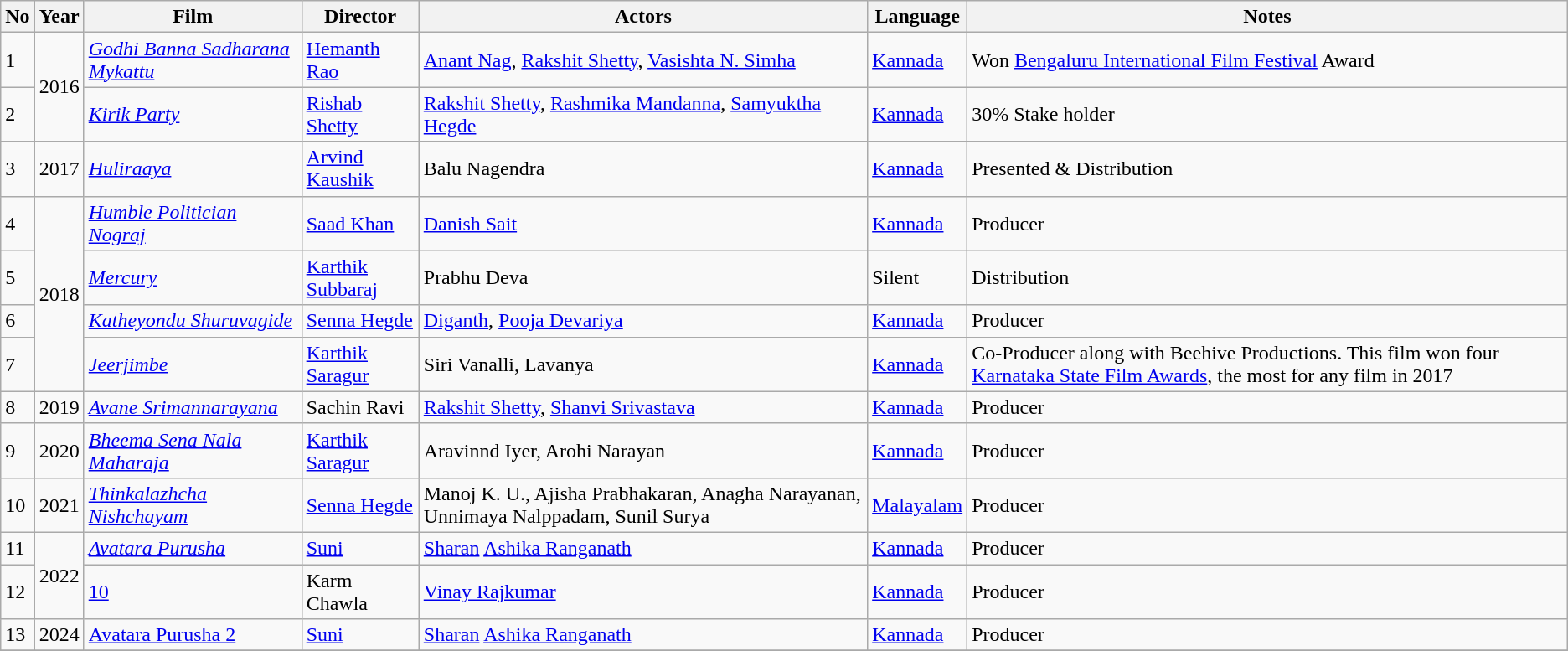<table class="wikitable sortable">
<tr>
<th>No</th>
<th>Year</th>
<th>Film</th>
<th>Director</th>
<th>Actors</th>
<th>Language</th>
<th>Notes</th>
</tr>
<tr>
<td>1</td>
<td rowspan="2">2016</td>
<td><em><a href='#'>Godhi Banna Sadharana Mykattu</a></em></td>
<td><a href='#'>Hemanth Rao</a></td>
<td><a href='#'>Anant Nag</a>, <a href='#'>Rakshit Shetty</a>, <a href='#'>Vasishta N. Simha</a></td>
<td><a href='#'>Kannada</a></td>
<td>Won <a href='#'>Bengaluru International Film Festival</a> Award</td>
</tr>
<tr>
<td>2</td>
<td><em><a href='#'>Kirik Party</a></em></td>
<td><a href='#'>Rishab Shetty</a></td>
<td><a href='#'>Rakshit Shetty</a>, <a href='#'>Rashmika Mandanna</a>, <a href='#'>Samyuktha Hegde</a></td>
<td><a href='#'>Kannada</a></td>
<td>30% Stake holder</td>
</tr>
<tr>
<td>3</td>
<td>2017</td>
<td><em><a href='#'>Huliraaya</a></em></td>
<td><a href='#'>Arvind Kaushik</a></td>
<td>Balu Nagendra</td>
<td><a href='#'>Kannada</a></td>
<td>Presented & Distribution</td>
</tr>
<tr>
<td>4</td>
<td rowspan="4">2018</td>
<td><em><a href='#'>Humble Politician Nograj</a></em></td>
<td><a href='#'>Saad Khan</a></td>
<td><a href='#'>Danish Sait</a></td>
<td><a href='#'>Kannada</a></td>
<td>Producer</td>
</tr>
<tr>
<td>5</td>
<td><a href='#'><em>Mercury</em></a></td>
<td><a href='#'>Karthik Subbaraj</a></td>
<td>Prabhu Deva</td>
<td>Silent</td>
<td>Distribution</td>
</tr>
<tr>
<td>6</td>
<td><em><a href='#'>Katheyondu Shuruvagide</a></em></td>
<td><a href='#'>Senna Hegde</a></td>
<td><a href='#'>Diganth</a>, <a href='#'>Pooja Devariya</a></td>
<td><a href='#'>Kannada</a></td>
<td>Producer</td>
</tr>
<tr>
<td>7</td>
<td><em><a href='#'>Jeerjimbe</a></em></td>
<td><a href='#'>Karthik Saragur</a></td>
<td>Siri Vanalli, Lavanya</td>
<td><a href='#'>Kannada</a></td>
<td>Co-Producer along with Beehive Productions. This film won four <a href='#'>Karnataka State Film Awards</a>, the most for any film in 2017</td>
</tr>
<tr>
<td>8</td>
<td>2019</td>
<td><em><a href='#'>Avane Srimannarayana</a></em></td>
<td>Sachin Ravi</td>
<td><a href='#'>Rakshit Shetty</a>, <a href='#'>Shanvi Srivastava</a></td>
<td><a href='#'>Kannada</a></td>
<td>Producer</td>
</tr>
<tr>
<td>9</td>
<td>2020</td>
<td><em><a href='#'>Bheema Sena Nala Maharaja</a></em></td>
<td><a href='#'>Karthik Saragur</a></td>
<td>Aravinnd Iyer, Arohi Narayan</td>
<td><a href='#'>Kannada</a></td>
<td>Producer</td>
</tr>
<tr>
<td>10</td>
<td>2021</td>
<td><em><a href='#'>Thinkalazhcha Nishchayam</a></em></td>
<td><a href='#'>Senna Hegde</a></td>
<td>Manoj K. U., Ajisha Prabhakaran, Anagha Narayanan, Unnimaya Nalppadam, Sunil Surya</td>
<td><a href='#'>Malayalam</a></td>
<td>Producer</td>
</tr>
<tr>
<td>11</td>
<td rowspan=2>2022</td>
<td><a href='#'><em>Avatara Purusha</em></a></td>
<td><a href='#'>Suni</a></td>
<td><a href='#'>Sharan</a> <a href='#'>Ashika Ranganath</a></td>
<td><a href='#'>Kannada</a></td>
<td>Producer</td>
</tr>
<tr>
<td>12</td>
<td><a href='#'>10</a></td>
<td>Karm Chawla</td>
<td><a href='#'>Vinay Rajkumar</a></td>
<td><a href='#'>Kannada</a></td>
<td>Producer</td>
</tr>
<tr>
<td>13</td>
<td>2024</td>
<td><a href='#'>Avatara Purusha 2</a></td>
<td><a href='#'>Suni</a></td>
<td><a href='#'>Sharan</a> <a href='#'>Ashika Ranganath</a></td>
<td><a href='#'>Kannada</a></td>
<td>Producer</td>
</tr>
<tr>
</tr>
</table>
